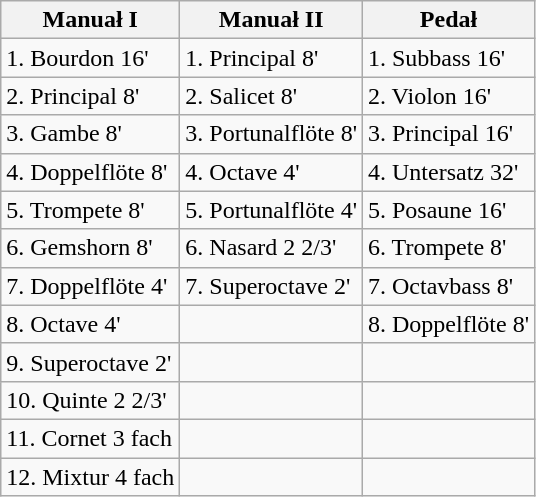<table class="wikitable">
<tr>
<th>Manuał I</th>
<th>Manuał II</th>
<th>Pedał</th>
</tr>
<tr>
<td>1. Bourdon 16'</td>
<td>1. Principal 8'</td>
<td>1. Subbass 16'</td>
</tr>
<tr>
<td>2. Principal 8'</td>
<td>2. Salicet 8'</td>
<td>2. Violon 16'</td>
</tr>
<tr>
<td>3. Gambe 8'</td>
<td>3. Portunalflöte 8'</td>
<td>3. Principal 16'</td>
</tr>
<tr>
<td>4. Doppelflöte 8'</td>
<td>4. Octave 4'</td>
<td>4. Untersatz 32'</td>
</tr>
<tr>
<td>5. Trompete 8'</td>
<td>5. Portunalflöte 4'</td>
<td>5. Posaune 16'</td>
</tr>
<tr>
<td>6. Gemshorn 8'</td>
<td>6. Nasard 2 2/3'</td>
<td>6. Trompete 8'</td>
</tr>
<tr>
<td>7. Doppelflöte 4'</td>
<td>7. Superoctave 2'</td>
<td>7. Octavbass 8'</td>
</tr>
<tr>
<td>8. Octave 4'</td>
<td></td>
<td>8. Doppelflöte 8'</td>
</tr>
<tr>
<td>9. Superoctave 2'</td>
<td></td>
<td></td>
</tr>
<tr>
<td>10. Quinte 2 2/3'</td>
<td></td>
<td></td>
</tr>
<tr>
<td>11. Cornet 3 fach</td>
<td></td>
<td></td>
</tr>
<tr>
<td>12. Mixtur 4 fach</td>
<td></td>
<td></td>
</tr>
</table>
